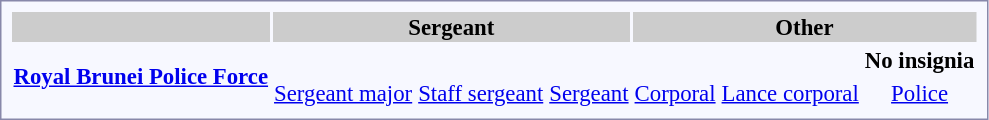<table style="border:1px solid #8888aa; background:#f7f8ff; padding:5px; font-size:95%; margin:0 12px 12px 0;">
<tr style="background:#ccc;">
<th></th>
<th colspan=3>Sergeant</th>
<th colspan=4>Other</th>
</tr>
<tr style="text-align:center">
<th Rowspan=2> <a href='#'>Royal Brunei Police Force</a></th>
<td></td>
<td></td>
<td></td>
<td></td>
<td></td>
<td><strong>No insignia</strong></td>
</tr>
<tr style="text-align:center">
<td><a href='#'>Sergeant major</a></td>
<td><a href='#'>Staff sergeant</a></td>
<td><a href='#'>Sergeant</a></td>
<td><a href='#'>Corporal</a></td>
<td><a href='#'>Lance corporal</a></td>
<td><a href='#'>Police</a></td>
</tr>
</table>
